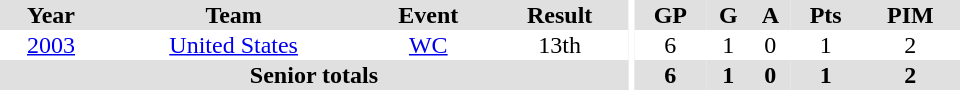<table border="0" cellpadding="1" cellspacing="0" ID="Table3" style="text-align:center; width:40em">
<tr ALIGN="center" bgcolor="#e0e0e0">
<th>Year</th>
<th>Team</th>
<th>Event</th>
<th>Result</th>
<th rowspan="99" bgcolor="#ffffff"></th>
<th>GP</th>
<th>G</th>
<th>A</th>
<th>Pts</th>
<th>PIM</th>
</tr>
<tr ALIGN="center">
<td><a href='#'>2003</a></td>
<td><a href='#'>United States</a></td>
<td><a href='#'>WC</a></td>
<td>13th</td>
<td>6</td>
<td>1</td>
<td>0</td>
<td>1</td>
<td>2</td>
</tr>
<tr bgcolor="#e0e0e0">
<th colspan="4">Senior totals</th>
<th>6</th>
<th>1</th>
<th>0</th>
<th>1</th>
<th>2</th>
</tr>
</table>
